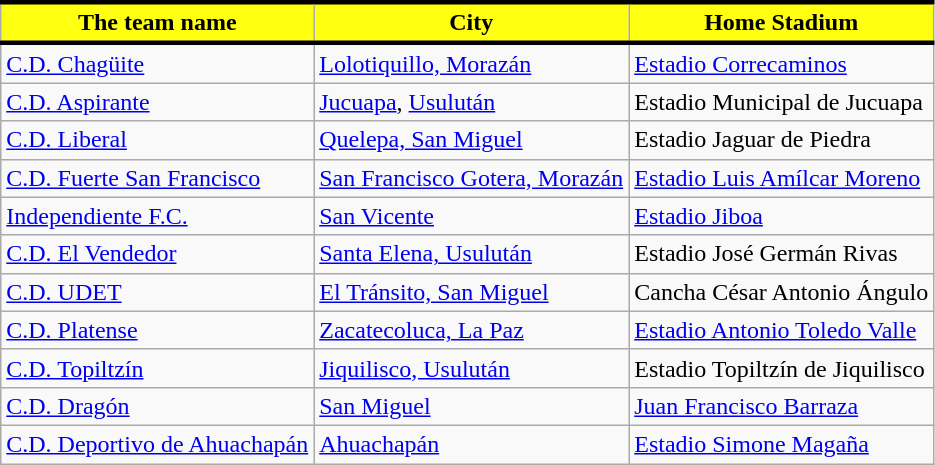<table class="wikitable">
<tr>
<th style="background:#FFFF10; color:black; border-top:black 3px solid; border-bottom:black 3px solid;">The team name</th>
<th style="background:#FFFF10; color:black; border-top:black 3px solid; border-bottom:black 3px solid;">City</th>
<th style="background:#FFFF10; color:black; border-top:black 3px solid; border-bottom:black 3px solid;">Home Stadium</th>
</tr>
<tr>
<td><a href='#'>C.D. Chagüite</a></td>
<td> <a href='#'>Lolotiquillo, Morazán</a></td>
<td><a href='#'>Estadio Correcaminos</a></td>
</tr>
<tr>
<td><a href='#'>C.D. Aspirante</a></td>
<td> <a href='#'>Jucuapa</a>, <a href='#'>Usulután</a></td>
<td>Estadio Municipal de Jucuapa</td>
</tr>
<tr>
<td><a href='#'>C.D. Liberal</a></td>
<td> <a href='#'>Quelepa, San Miguel</a></td>
<td>Estadio Jaguar de Piedra</td>
</tr>
<tr>
<td><a href='#'>C.D. Fuerte San Francisco</a></td>
<td> <a href='#'>San Francisco Gotera, Morazán</a></td>
<td><a href='#'>Estadio Luis Amílcar Moreno</a></td>
</tr>
<tr>
<td><a href='#'>Independiente F.C.</a></td>
<td> <a href='#'>San Vicente</a></td>
<td><a href='#'>Estadio Jiboa</a></td>
</tr>
<tr>
<td><a href='#'>C.D. El Vendedor</a></td>
<td> <a href='#'>Santa Elena, Usulután</a></td>
<td>Estadio José Germán Rivas</td>
</tr>
<tr>
<td><a href='#'>C.D. UDET</a></td>
<td> <a href='#'>El Tránsito, San Miguel</a></td>
<td>Cancha César Antonio Ángulo</td>
</tr>
<tr>
<td><a href='#'>C.D. Platense</a></td>
<td> <a href='#'>Zacatecoluca, La Paz</a></td>
<td><a href='#'>Estadio Antonio Toledo Valle</a></td>
</tr>
<tr>
<td><a href='#'>C.D. Topiltzín</a></td>
<td> <a href='#'>Jiquilisco, Usulután</a></td>
<td>Estadio Topiltzín de Jiquilisco</td>
</tr>
<tr>
<td><a href='#'>C.D. Dragón</a></td>
<td> <a href='#'>San Miguel</a></td>
<td><a href='#'>Juan Francisco Barraza</a></td>
</tr>
<tr>
<td><a href='#'>C.D. Deportivo de Ahuachapán</a></td>
<td> <a href='#'>Ahuachapán</a></td>
<td><a href='#'>Estadio Simone Magaña</a></td>
</tr>
</table>
